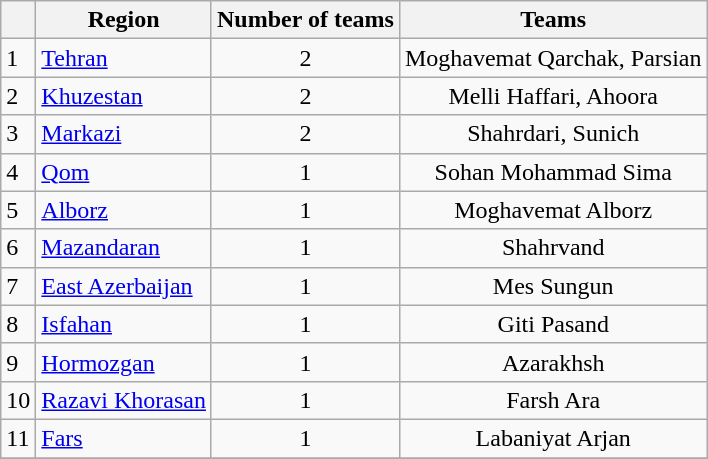<table class="wikitable">
<tr>
<th></th>
<th>Region</th>
<th>Number of teams</th>
<th>Teams</th>
</tr>
<tr>
<td>1</td>
<td><a href='#'>Tehran</a></td>
<td align=center>2</td>
<td align=center>Moghavemat Qarchak, Parsian</td>
</tr>
<tr>
<td>2</td>
<td><a href='#'>Khuzestan</a></td>
<td align=center>2</td>
<td align=center>Melli Haffari, Ahoora</td>
</tr>
<tr>
<td>3</td>
<td><a href='#'>Markazi</a></td>
<td align=center>2</td>
<td align=center>Shahrdari, Sunich</td>
</tr>
<tr>
<td>4</td>
<td><a href='#'>Qom</a></td>
<td align=center>1</td>
<td align=center>Sohan Mohammad Sima</td>
</tr>
<tr>
<td>5</td>
<td><a href='#'>Alborz</a></td>
<td align=center>1</td>
<td align=center>Moghavemat Alborz</td>
</tr>
<tr>
<td>6</td>
<td><a href='#'>Mazandaran</a></td>
<td align=center>1</td>
<td align=center>Shahrvand</td>
</tr>
<tr>
<td>7</td>
<td><a href='#'>East Azerbaijan</a></td>
<td align=center>1</td>
<td align=center>Mes Sungun</td>
</tr>
<tr>
<td>8</td>
<td><a href='#'>Isfahan</a></td>
<td align=center>1</td>
<td align=center>Giti Pasand</td>
</tr>
<tr>
<td>9</td>
<td><a href='#'>Hormozgan</a></td>
<td align=center>1</td>
<td align=center>Azarakhsh</td>
</tr>
<tr>
<td>10</td>
<td><a href='#'>Razavi Khorasan</a></td>
<td align=center>1</td>
<td align=center>Farsh Ara</td>
</tr>
<tr>
<td>11</td>
<td><a href='#'>Fars</a></td>
<td align=center>1</td>
<td align=center>Labaniyat Arjan</td>
</tr>
<tr>
</tr>
</table>
